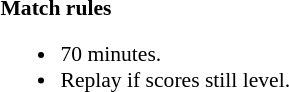<table width=100% style="font-size: 90%">
<tr>
<td style="width:60%; vertical-align:top;"><br><strong>Match rules</strong><ul><li>70 minutes.</li><li>Replay if scores still level.</li></ul></td>
</tr>
</table>
